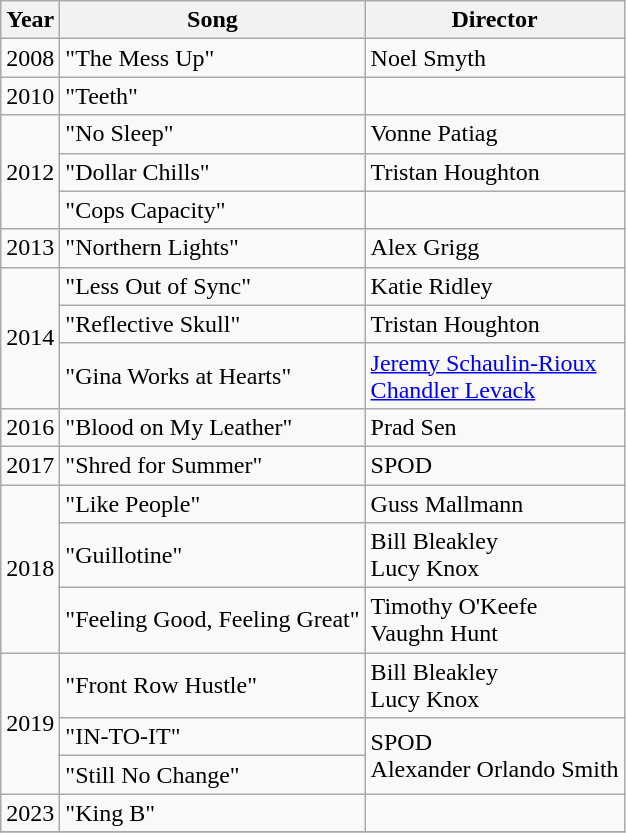<table class="wikitable">
<tr>
<th>Year</th>
<th>Song</th>
<th>Director</th>
</tr>
<tr>
<td>2008</td>
<td>"The Mess Up"</td>
<td>Noel Smyth</td>
</tr>
<tr>
<td>2010</td>
<td>"Teeth" </td>
<td></td>
</tr>
<tr>
<td rowspan="3">2012</td>
<td>"No Sleep"</td>
<td>Vonne Patiag</td>
</tr>
<tr>
<td>"Dollar Chills"</td>
<td>Tristan Houghton</td>
</tr>
<tr>
<td>"Cops Capacity"</td>
<td></td>
</tr>
<tr>
<td>2013</td>
<td>"Northern Lights"</td>
<td>Alex Grigg</td>
</tr>
<tr>
<td rowspan="3">2014</td>
<td>"Less Out of Sync"</td>
<td>Katie Ridley</td>
</tr>
<tr>
<td>"Reflective Skull"</td>
<td>Tristan Houghton</td>
</tr>
<tr>
<td>"Gina Works at Hearts"</td>
<td><a href='#'>Jeremy Schaulin-Rioux</a><br><a href='#'>Chandler Levack</a></td>
</tr>
<tr>
<td>2016</td>
<td>"Blood on My Leather"</td>
<td>Prad Sen</td>
</tr>
<tr>
<td>2017</td>
<td>"Shred for Summer"</td>
<td>SPOD</td>
</tr>
<tr>
<td rowspan="3">2018</td>
<td>"Like People"</td>
<td>Guss Mallmann</td>
</tr>
<tr>
<td>"Guillotine"</td>
<td>Bill Bleakley<br>Lucy Knox</td>
</tr>
<tr>
<td>"Feeling Good, Feeling Great"</td>
<td>Timothy O'Keefe<br>Vaughn Hunt</td>
</tr>
<tr>
<td rowspan="3">2019</td>
<td>"Front Row Hustle"</td>
<td>Bill Bleakley<br>Lucy Knox</td>
</tr>
<tr>
<td>"IN-TO-IT"</td>
<td rowspan="2">SPOD<br>Alexander Orlando Smith</td>
</tr>
<tr>
<td>"Still No Change"</td>
</tr>
<tr>
<td rowspan="1">2023</td>
<td>"King B"</td>
<td></td>
</tr>
<tr>
</tr>
</table>
